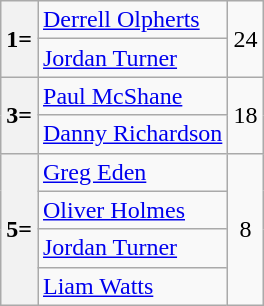<table class="wikitable" style="text-align:center">
<tr>
<th Rowspan=2>1=</th>
<td align="left"> <a href='#'>Derrell Olpherts</a></td>
<td Rowspan=2>24</td>
</tr>
<tr>
<td align="left"> <a href='#'>Jordan Turner</a></td>
</tr>
<tr>
<th Rowspan=2>3=</th>
<td align="left"> <a href='#'>Paul McShane</a></td>
<td Rowspan=2>18</td>
</tr>
<tr>
<td align="left"> <a href='#'>Danny Richardson</a></td>
</tr>
<tr>
<th Rowspan=4>5=</th>
<td align="left"> <a href='#'>Greg Eden</a></td>
<td Rowspan=4>8</td>
</tr>
<tr>
<td align="left"> <a href='#'>Oliver Holmes</a></td>
</tr>
<tr>
<td align="left"> <a href='#'>Jordan Turner</a></td>
</tr>
<tr>
<td align="left"> <a href='#'>Liam Watts</a></td>
</tr>
</table>
